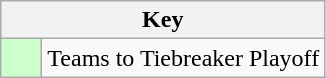<table class="wikitable" style="text-align: center;">
<tr>
<th colspan=2>Key</th>
</tr>
<tr>
<td style="background:#ccffcc; width:20px;"></td>
<td align=left>Teams to Tiebreaker Playoff</td>
</tr>
</table>
